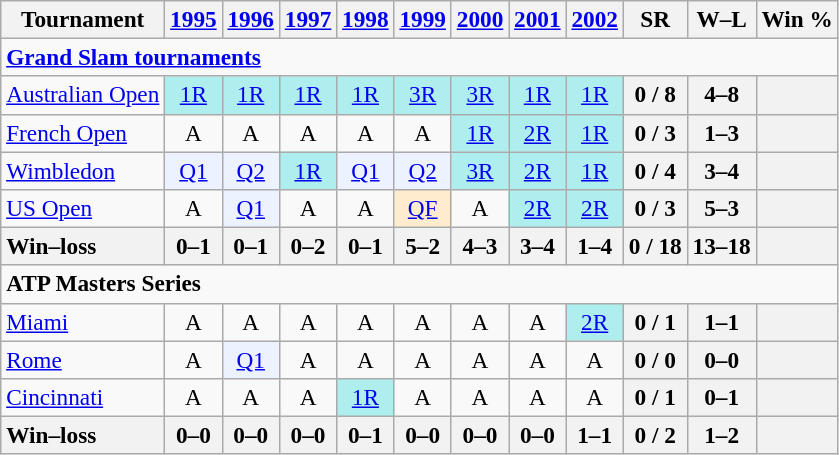<table class=wikitable style=text-align:center;font-size:97%>
<tr>
<th>Tournament</th>
<th><a href='#'>1995</a></th>
<th><a href='#'>1996</a></th>
<th><a href='#'>1997</a></th>
<th><a href='#'>1998</a></th>
<th><a href='#'>1999</a></th>
<th><a href='#'>2000</a></th>
<th><a href='#'>2001</a></th>
<th><a href='#'>2002</a></th>
<th>SR</th>
<th>W–L</th>
<th>Win %</th>
</tr>
<tr>
<td colspan=23 align=left><strong><a href='#'>Grand Slam tournaments</a></strong></td>
</tr>
<tr>
<td align=left><a href='#'>Australian Open</a></td>
<td bgcolor=afeeee><a href='#'>1R</a></td>
<td bgcolor=afeeee><a href='#'>1R</a></td>
<td bgcolor=afeeee><a href='#'>1R</a></td>
<td bgcolor=afeeee><a href='#'>1R</a></td>
<td bgcolor=afeeee><a href='#'>3R</a></td>
<td bgcolor=afeeee><a href='#'>3R</a></td>
<td bgcolor=afeeee><a href='#'>1R</a></td>
<td bgcolor=afeeee><a href='#'>1R</a></td>
<th>0 / 8</th>
<th>4–8</th>
<th></th>
</tr>
<tr>
<td align=left><a href='#'>French Open</a></td>
<td>A</td>
<td>A</td>
<td>A</td>
<td>A</td>
<td>A</td>
<td bgcolor=afeeee><a href='#'>1R</a></td>
<td bgcolor=afeeee><a href='#'>2R</a></td>
<td bgcolor=afeeee><a href='#'>1R</a></td>
<th>0 / 3</th>
<th>1–3</th>
<th></th>
</tr>
<tr>
<td align=left><a href='#'>Wimbledon</a></td>
<td bgcolor=ecf2ff><a href='#'>Q1</a></td>
<td bgcolor=ecf2ff><a href='#'>Q2</a></td>
<td bgcolor=afeeee><a href='#'>1R</a></td>
<td bgcolor=ecf2ff><a href='#'>Q1</a></td>
<td bgcolor=ecf2ff><a href='#'>Q2</a></td>
<td bgcolor=afeeee><a href='#'>3R</a></td>
<td bgcolor=afeeee><a href='#'>2R</a></td>
<td bgcolor=afeeee><a href='#'>1R</a></td>
<th>0 / 4</th>
<th>3–4</th>
<th></th>
</tr>
<tr>
<td align=left><a href='#'>US Open</a></td>
<td>A</td>
<td bgcolor=ecf2ff><a href='#'>Q1</a></td>
<td>A</td>
<td>A</td>
<td bgcolor=ffebcd><a href='#'>QF</a></td>
<td>A</td>
<td bgcolor=afeeee><a href='#'>2R</a></td>
<td bgcolor=afeeee><a href='#'>2R</a></td>
<th>0 / 3</th>
<th>5–3</th>
<th></th>
</tr>
<tr>
<th style=text-align:left>Win–loss</th>
<th>0–1</th>
<th>0–1</th>
<th>0–2</th>
<th>0–1</th>
<th>5–2</th>
<th>4–3</th>
<th>3–4</th>
<th>1–4</th>
<th>0 / 18</th>
<th>13–18</th>
<th></th>
</tr>
<tr>
<td colspan=23 align=left><strong>ATP Masters Series</strong></td>
</tr>
<tr>
<td align=left><a href='#'>Miami</a></td>
<td>A</td>
<td>A</td>
<td>A</td>
<td>A</td>
<td>A</td>
<td>A</td>
<td>A</td>
<td bgcolor=afeeee><a href='#'>2R</a></td>
<th>0 / 1</th>
<th>1–1</th>
<th></th>
</tr>
<tr>
<td align=left><a href='#'>Rome</a></td>
<td>A</td>
<td bgcolor=ecf2ff><a href='#'>Q1</a></td>
<td>A</td>
<td>A</td>
<td>A</td>
<td>A</td>
<td>A</td>
<td>A</td>
<th>0 / 0</th>
<th>0–0</th>
<th></th>
</tr>
<tr>
<td align=left><a href='#'>Cincinnati</a></td>
<td>A</td>
<td>A</td>
<td>A</td>
<td bgcolor=afeeee><a href='#'>1R</a></td>
<td>A</td>
<td>A</td>
<td>A</td>
<td>A</td>
<th>0 / 1</th>
<th>0–1</th>
<th></th>
</tr>
<tr>
<th style=text-align:left>Win–loss</th>
<th>0–0</th>
<th>0–0</th>
<th>0–0</th>
<th>0–1</th>
<th>0–0</th>
<th>0–0</th>
<th>0–0</th>
<th>1–1</th>
<th>0 / 2</th>
<th>1–2</th>
<th></th>
</tr>
</table>
